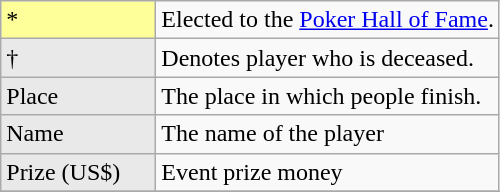<table class="wikitable">
<tr>
<td style="background-color:#FFFF99; width:6em;">*</td>
<td>Elected to the <a href='#'>Poker Hall of Fame</a>.</td>
</tr>
<tr>
<td style="background: #E9E9E9;">†</td>
<td>Denotes player who is deceased.</td>
</tr>
<tr>
<td style="background: #E9E9E9;">Place</td>
<td>The place in which people finish.</td>
</tr>
<tr>
<td style="background: #E9E9E9;">Name</td>
<td>The name of the player</td>
</tr>
<tr>
<td style="background: #E9E9E9;">Prize (US$)</td>
<td>Event prize money</td>
</tr>
<tr>
</tr>
</table>
